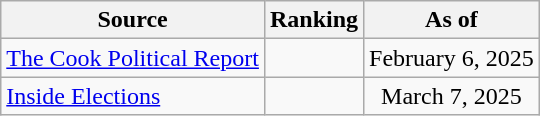<table class="wikitable" style="text-align:center">
<tr>
<th>Source</th>
<th>Ranking</th>
<th>As of</th>
</tr>
<tr>
<td align=left><a href='#'>The Cook Political Report</a></td>
<td></td>
<td>February 6, 2025</td>
</tr>
<tr>
<td align=left><a href='#'>Inside Elections</a></td>
<td></td>
<td>March 7, 2025</td>
</tr>
</table>
